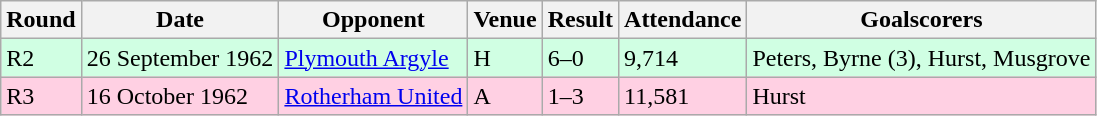<table class="wikitable">
<tr>
<th>Round</th>
<th>Date</th>
<th>Opponent</th>
<th>Venue</th>
<th>Result</th>
<th>Attendance</th>
<th>Goalscorers</th>
</tr>
<tr style="background-color: #d0ffe3;">
<td>R2</td>
<td>26 September 1962</td>
<td><a href='#'>Plymouth Argyle</a></td>
<td>H</td>
<td>6–0</td>
<td>9,714</td>
<td>Peters, Byrne (3), Hurst, Musgrove</td>
</tr>
<tr style="background-color: #ffd0e3;">
<td>R3</td>
<td>16 October 1962</td>
<td><a href='#'>Rotherham United</a></td>
<td>A</td>
<td>1–3</td>
<td>11,581</td>
<td>Hurst</td>
</tr>
</table>
